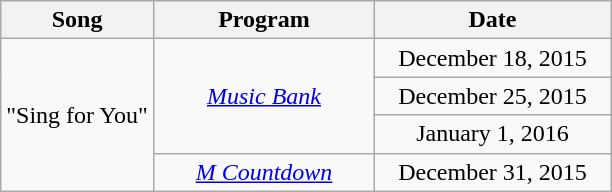<table class="wikitable">
<tr>
<th>Song</th>
<th style="width:140px;">Program</th>
<th style="width:150px;">Date</th>
</tr>
<tr>
<td rowspan="4" style="text-align:center;">"Sing for You"</td>
<td rowspan="3" style="text-align:center;"><em><a href='#'>Music Bank</a></em></td>
<td style="text-align:center;">December 18, 2015</td>
</tr>
<tr>
<td style="text-align:center;">December 25, 2015</td>
</tr>
<tr>
<td style="text-align:center;">January 1, 2016</td>
</tr>
<tr>
<td style="text-align:center;"><em><a href='#'>M Countdown</a></em></td>
<td style="text-align:center;">December 31, 2015</td>
</tr>
</table>
